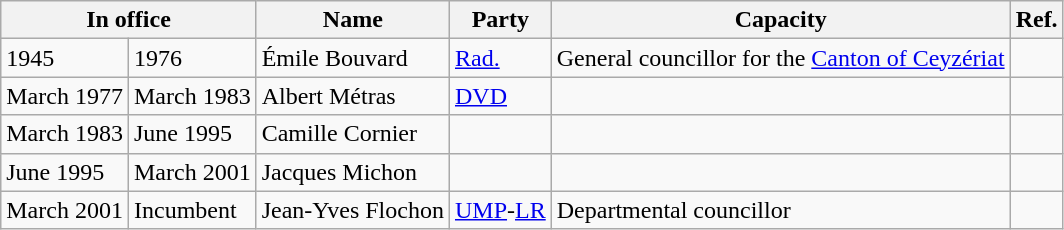<table class="wikitable">
<tr>
<th colspan="2">In office</th>
<th>Name</th>
<th>Party</th>
<th>Capacity</th>
<th>Ref.</th>
</tr>
<tr>
<td>1945</td>
<td>1976</td>
<td>Émile Bouvard</td>
<td><a href='#'>Rad.</a></td>
<td>General councillor for the <a href='#'>Canton of Ceyzériat</a></td>
<td></td>
</tr>
<tr>
<td>March 1977</td>
<td>March 1983</td>
<td>Albert Métras</td>
<td><a href='#'>DVD</a></td>
<td></td>
<td></td>
</tr>
<tr>
<td>March 1983</td>
<td>June 1995</td>
<td>Camille Cornier</td>
<td></td>
<td></td>
<td></td>
</tr>
<tr>
<td>June 1995</td>
<td>March 2001</td>
<td>Jacques Michon</td>
<td></td>
<td></td>
<td></td>
</tr>
<tr>
<td>March 2001</td>
<td>Incumbent</td>
<td>Jean-Yves Flochon</td>
<td><a href='#'>UMP</a>-<a href='#'>LR</a></td>
<td>Departmental councillor</td>
<td></td>
</tr>
</table>
